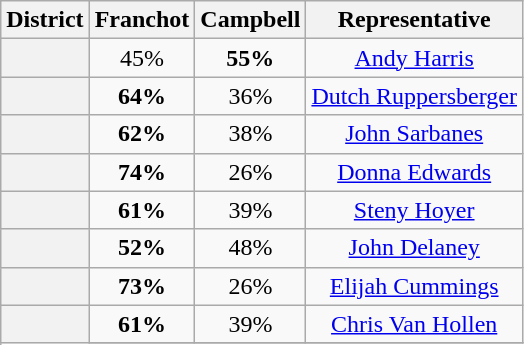<table class=wikitable>
<tr>
<th>District</th>
<th>Franchot</th>
<th>Campbell</th>
<th>Representative</th>
</tr>
<tr align=center>
<th></th>
<td>45%</td>
<td><strong>55%</strong></td>
<td><a href='#'>Andy Harris</a></td>
</tr>
<tr align=center>
<th></th>
<td><strong>64%</strong></td>
<td>36%</td>
<td><a href='#'>Dutch Ruppersberger</a></td>
</tr>
<tr align=center>
<th></th>
<td><strong>62%</strong></td>
<td>38%</td>
<td><a href='#'>John Sarbanes</a></td>
</tr>
<tr align=center>
<th></th>
<td><strong>74%</strong></td>
<td>26%</td>
<td><a href='#'>Donna Edwards</a></td>
</tr>
<tr align=center>
<th></th>
<td><strong>61%</strong></td>
<td>39%</td>
<td><a href='#'>Steny Hoyer</a></td>
</tr>
<tr align=center>
<th></th>
<td><strong>52%</strong></td>
<td>48%</td>
<td><a href='#'>John Delaney</a></td>
</tr>
<tr align=center>
<th></th>
<td><strong>73%</strong></td>
<td>26%</td>
<td><a href='#'>Elijah Cummings</a></td>
</tr>
<tr align=center>
<th rowspan=2 ></th>
<td><strong>61%</strong></td>
<td>39%</td>
<td><a href='#'>Chris Van Hollen</a></td>
</tr>
<tr align=center>
</tr>
</table>
